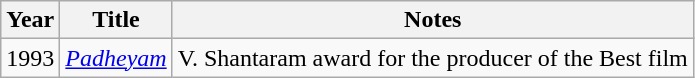<table class="wikitable sortable">
<tr>
<th>Year</th>
<th>Title</th>
<th class="unsortable">Notes</th>
</tr>
<tr>
<td>1993</td>
<td><em><a href='#'>Padheyam</a></em></td>
<td>V. Shantaram award for the producer of the Best film</td>
</tr>
</table>
